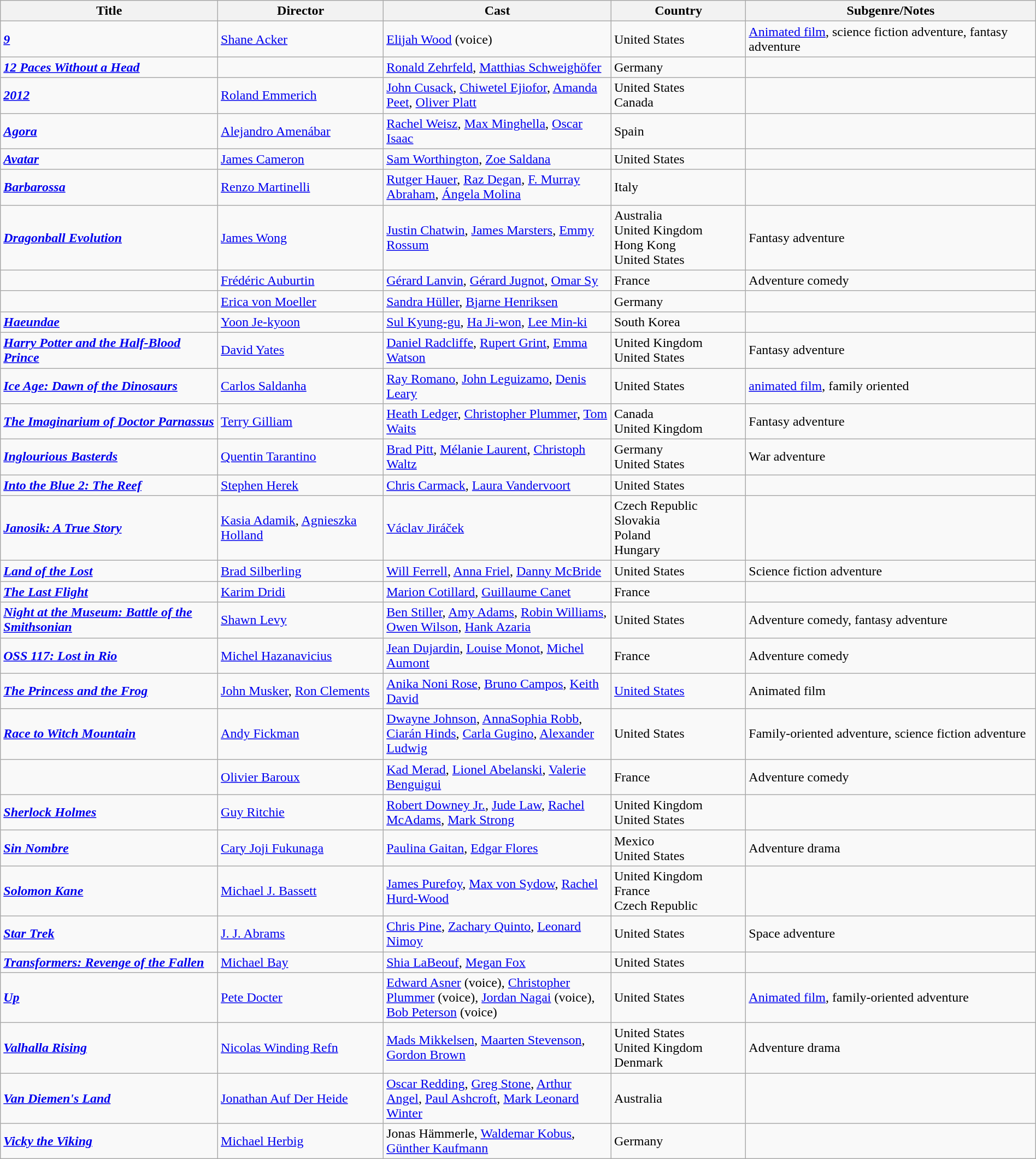<table class="wikitable" style="width:100%;">
<tr>
<th style="width:21%;">Title</th>
<th style="width:16%;">Director</th>
<th style="width:22%;">Cast</th>
<th style="width:13%;">Country</th>
<th style="width:28%;">Subgenre/Notes</th>
</tr>
<tr>
<td><strong><em><a href='#'>9</a></em></strong></td>
<td><a href='#'>Shane Acker</a></td>
<td><a href='#'>Elijah Wood</a> (voice)</td>
<td>United States</td>
<td><a href='#'>Animated film</a>, science fiction adventure, fantasy adventure</td>
</tr>
<tr>
<td><strong><em><a href='#'>12 Paces Without a Head</a></em></strong></td>
<td></td>
<td><a href='#'>Ronald Zehrfeld</a>, <a href='#'>Matthias Schweighöfer</a></td>
<td>Germany</td>
<td></td>
</tr>
<tr>
<td><strong><em><a href='#'>2012</a></em></strong></td>
<td><a href='#'>Roland Emmerich</a></td>
<td><a href='#'>John Cusack</a>, <a href='#'>Chiwetel Ejiofor</a>, <a href='#'>Amanda Peet</a>, <a href='#'>Oliver Platt</a></td>
<td>United States<br>Canada</td>
<td></td>
</tr>
<tr>
<td><strong><em><a href='#'>Agora</a></em></strong></td>
<td><a href='#'>Alejandro Amenábar</a></td>
<td><a href='#'>Rachel Weisz</a>, <a href='#'>Max Minghella</a>, <a href='#'>Oscar Isaac</a></td>
<td>Spain</td>
<td></td>
</tr>
<tr>
<td><strong><em><a href='#'>Avatar</a></em></strong></td>
<td><a href='#'>James Cameron</a></td>
<td><a href='#'>Sam Worthington</a>, <a href='#'>Zoe Saldana</a></td>
<td>United States</td>
<td></td>
</tr>
<tr>
<td><strong><em><a href='#'>Barbarossa</a></em></strong></td>
<td><a href='#'>Renzo Martinelli</a></td>
<td><a href='#'>Rutger Hauer</a>, <a href='#'>Raz Degan</a>, <a href='#'>F. Murray Abraham</a>, <a href='#'>Ángela Molina</a></td>
<td>Italy</td>
<td></td>
</tr>
<tr>
<td><strong><em><a href='#'>Dragonball Evolution</a></em></strong></td>
<td><a href='#'>James Wong</a></td>
<td><a href='#'>Justin Chatwin</a>, <a href='#'>James Marsters</a>, <a href='#'>Emmy Rossum</a></td>
<td>Australia<br>United Kingdom<br>Hong Kong<br>United States</td>
<td>Fantasy adventure</td>
</tr>
<tr>
<td><strong><em></em></strong></td>
<td><a href='#'>Frédéric Auburtin</a></td>
<td><a href='#'>Gérard Lanvin</a>, <a href='#'>Gérard Jugnot</a>, <a href='#'>Omar Sy</a></td>
<td>France</td>
<td>Adventure comedy</td>
</tr>
<tr>
<td><strong><em></em></strong></td>
<td><a href='#'>Erica von Moeller</a></td>
<td><a href='#'>Sandra Hüller</a>, <a href='#'>Bjarne Henriksen</a></td>
<td>Germany</td>
<td></td>
</tr>
<tr>
<td><strong><em><a href='#'>Haeundae</a></em></strong></td>
<td><a href='#'>Yoon Je-kyoon</a></td>
<td><a href='#'>Sul Kyung-gu</a>, <a href='#'>Ha Ji-won</a>, <a href='#'>Lee Min-ki</a></td>
<td>South Korea</td>
<td></td>
</tr>
<tr>
<td><strong><em><a href='#'>Harry Potter and the Half-Blood Prince</a></em></strong></td>
<td><a href='#'>David Yates</a></td>
<td><a href='#'>Daniel Radcliffe</a>, <a href='#'>Rupert Grint</a>, <a href='#'>Emma Watson</a></td>
<td>United Kingdom<br>United States</td>
<td>Fantasy adventure</td>
</tr>
<tr>
<td><strong><em><a href='#'>Ice Age: Dawn of the Dinosaurs</a></em></strong></td>
<td><a href='#'>Carlos Saldanha</a></td>
<td><a href='#'>Ray Romano</a>, <a href='#'>John Leguizamo</a>, <a href='#'>Denis Leary</a></td>
<td>United States</td>
<td><a href='#'>animated film</a>, family oriented</td>
</tr>
<tr>
<td><strong><em><a href='#'>The Imaginarium of Doctor Parnassus</a></em></strong></td>
<td><a href='#'>Terry Gilliam</a></td>
<td><a href='#'>Heath Ledger</a>, <a href='#'>Christopher Plummer</a>, <a href='#'>Tom Waits</a></td>
<td>Canada<br>United Kingdom</td>
<td>Fantasy adventure</td>
</tr>
<tr>
<td><strong><em><a href='#'>Inglourious Basterds</a></em></strong></td>
<td><a href='#'>Quentin Tarantino</a></td>
<td><a href='#'>Brad Pitt</a>, <a href='#'>Mélanie Laurent</a>, <a href='#'>Christoph Waltz</a></td>
<td>Germany<br>United States</td>
<td>War adventure</td>
</tr>
<tr>
<td><strong><em><a href='#'>Into the Blue 2: The Reef</a></em></strong></td>
<td><a href='#'>Stephen Herek</a></td>
<td><a href='#'>Chris Carmack</a>, <a href='#'>Laura Vandervoort</a></td>
<td>United States</td>
<td></td>
</tr>
<tr>
<td><strong><em><a href='#'>Janosik: A True Story</a></em></strong></td>
<td><a href='#'>Kasia Adamik</a>, <a href='#'>Agnieszka Holland</a></td>
<td><a href='#'>Václav Jiráček</a></td>
<td>Czech Republic<br>Slovakia<br>Poland<br>Hungary</td>
<td></td>
</tr>
<tr>
<td><strong><em><a href='#'>Land of the Lost</a></em></strong></td>
<td><a href='#'>Brad Silberling</a></td>
<td><a href='#'>Will Ferrell</a>, <a href='#'>Anna Friel</a>, <a href='#'>Danny McBride</a></td>
<td>United States</td>
<td>Science fiction adventure</td>
</tr>
<tr>
<td><strong><em><a href='#'>The Last Flight</a></em></strong></td>
<td><a href='#'>Karim Dridi</a></td>
<td><a href='#'>Marion Cotillard</a>, <a href='#'>Guillaume Canet</a></td>
<td>France</td>
<td></td>
</tr>
<tr>
<td><strong><em><a href='#'>Night at the Museum: Battle of the Smithsonian</a></em></strong></td>
<td><a href='#'>Shawn Levy</a></td>
<td><a href='#'>Ben Stiller</a>, <a href='#'>Amy Adams</a>, <a href='#'>Robin Williams</a>, <a href='#'>Owen Wilson</a>, <a href='#'>Hank Azaria</a></td>
<td>United States</td>
<td>Adventure comedy, fantasy adventure</td>
</tr>
<tr>
<td><strong><em><a href='#'>OSS 117: Lost in Rio</a></em></strong></td>
<td><a href='#'>Michel Hazanavicius</a></td>
<td><a href='#'>Jean Dujardin</a>, <a href='#'>Louise Monot</a>, <a href='#'>Michel Aumont</a></td>
<td>France</td>
<td>Adventure comedy</td>
</tr>
<tr>
<td><strong><em><a href='#'>The Princess and the Frog</a></em></strong></td>
<td><a href='#'>John Musker</a>, <a href='#'>Ron Clements</a></td>
<td><a href='#'>Anika Noni Rose</a>, <a href='#'>Bruno Campos</a>, <a href='#'>Keith David</a></td>
<td><a href='#'>United States</a></td>
<td>Animated film</td>
</tr>
<tr>
<td><strong><em><a href='#'>Race to Witch Mountain</a></em></strong></td>
<td><a href='#'>Andy Fickman</a></td>
<td><a href='#'>Dwayne Johnson</a>, <a href='#'>AnnaSophia Robb</a>, <a href='#'>Ciarán Hinds</a>, <a href='#'>Carla Gugino</a>, <a href='#'>Alexander Ludwig</a></td>
<td>United States</td>
<td>Family-oriented adventure, science fiction adventure</td>
</tr>
<tr>
<td><strong><em></em></strong></td>
<td><a href='#'>Olivier Baroux</a></td>
<td><a href='#'>Kad Merad</a>, <a href='#'>Lionel Abelanski</a>, <a href='#'>Valerie Benguigui</a></td>
<td>France</td>
<td>Adventure comedy</td>
</tr>
<tr>
<td><strong><em><a href='#'>Sherlock Holmes</a></em></strong></td>
<td><a href='#'>Guy Ritchie</a></td>
<td><a href='#'>Robert Downey Jr.</a>, <a href='#'>Jude Law</a>, <a href='#'>Rachel McAdams</a>, <a href='#'>Mark Strong</a></td>
<td>United Kingdom<br>United States</td>
<td></td>
</tr>
<tr>
<td><strong><em><a href='#'>Sin Nombre</a></em></strong></td>
<td><a href='#'>Cary Joji Fukunaga</a></td>
<td><a href='#'>Paulina Gaitan</a>, <a href='#'>Edgar Flores</a></td>
<td>Mexico<br>United States</td>
<td>Adventure drama</td>
</tr>
<tr>
<td><strong><em><a href='#'>Solomon Kane</a></em></strong></td>
<td><a href='#'>Michael J. Bassett</a></td>
<td><a href='#'>James Purefoy</a>, <a href='#'>Max von Sydow</a>, <a href='#'>Rachel Hurd-Wood</a></td>
<td>United Kingdom<br>France<br>Czech Republic</td>
<td></td>
</tr>
<tr>
<td><strong><em><a href='#'>Star Trek</a></em></strong></td>
<td><a href='#'>J. J. Abrams</a></td>
<td><a href='#'>Chris Pine</a>, <a href='#'>Zachary Quinto</a>, <a href='#'>Leonard Nimoy</a></td>
<td>United States</td>
<td>Space adventure</td>
</tr>
<tr>
<td><strong><em><a href='#'>Transformers: Revenge of the Fallen</a></em></strong></td>
<td><a href='#'>Michael Bay</a></td>
<td><a href='#'>Shia LaBeouf</a>, <a href='#'>Megan Fox</a></td>
<td>United States</td>
<td></td>
</tr>
<tr>
<td><strong><em><a href='#'>Up</a></em></strong></td>
<td><a href='#'>Pete Docter</a></td>
<td><a href='#'>Edward Asner</a> (voice), <a href='#'>Christopher Plummer</a> (voice), <a href='#'>Jordan Nagai</a> (voice), <a href='#'>Bob Peterson</a> (voice)</td>
<td>United States</td>
<td><a href='#'>Animated film</a>, family-oriented adventure</td>
</tr>
<tr>
<td><strong><em><a href='#'>Valhalla Rising</a></em></strong></td>
<td><a href='#'>Nicolas Winding Refn</a></td>
<td><a href='#'>Mads Mikkelsen</a>, <a href='#'>Maarten Stevenson</a>, <a href='#'>Gordon Brown</a></td>
<td>United States<br>United Kingdom<br>Denmark</td>
<td>Adventure drama</td>
</tr>
<tr>
<td><strong><em><a href='#'>Van Diemen's Land</a></em></strong></td>
<td><a href='#'>Jonathan Auf Der Heide</a></td>
<td><a href='#'>Oscar Redding</a>, <a href='#'>Greg Stone</a>, <a href='#'>Arthur Angel</a>, <a href='#'>Paul Ashcroft</a>, <a href='#'>Mark Leonard Winter</a></td>
<td>Australia</td>
<td></td>
</tr>
<tr>
<td><strong><em><a href='#'>Vicky the Viking</a></em></strong></td>
<td><a href='#'>Michael Herbig</a></td>
<td>Jonas Hämmerle, <a href='#'>Waldemar Kobus</a>, <a href='#'>Günther Kaufmann</a></td>
<td>Germany</td>
<td></td>
</tr>
</table>
